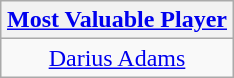<table class=wikitable style="text-align:center; margin:auto">
<tr>
<th><a href='#'>Most Valuable Player</a></th>
</tr>
<tr>
<td>  <a href='#'>Darius Adams</a></td>
</tr>
</table>
